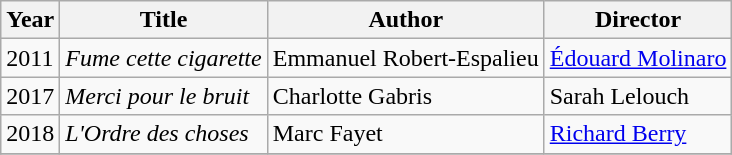<table class="wikitable">
<tr>
<th>Year</th>
<th>Title</th>
<th>Author</th>
<th>Director</th>
</tr>
<tr>
<td>2011</td>
<td><em>Fume cette cigarette</em></td>
<td>Emmanuel Robert-Espalieu</td>
<td><a href='#'>Édouard Molinaro</a></td>
</tr>
<tr>
<td>2017</td>
<td><em>Merci pour le bruit</em></td>
<td>Charlotte Gabris</td>
<td>Sarah Lelouch</td>
</tr>
<tr>
<td>2018</td>
<td><em>L'Ordre des choses</em></td>
<td>Marc Fayet</td>
<td><a href='#'>Richard Berry</a></td>
</tr>
<tr>
</tr>
</table>
